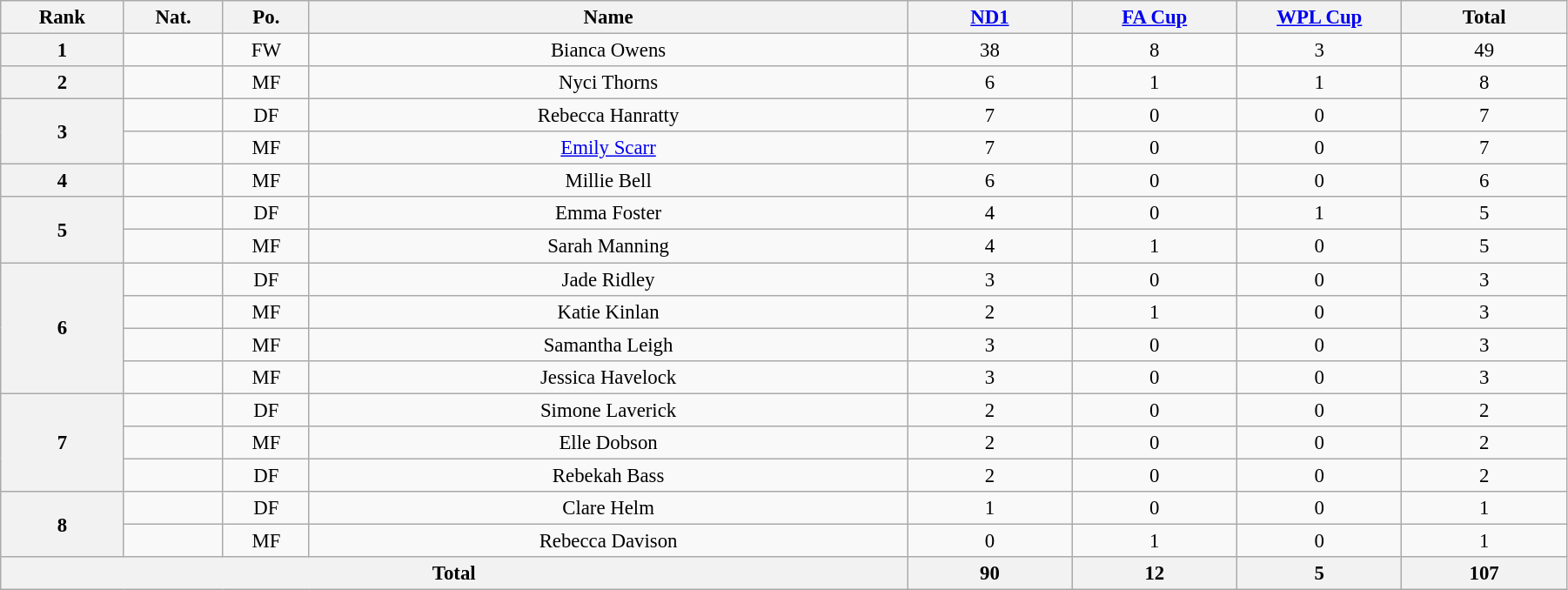<table class="wikitable sortable" style="text-align:center; font-size:95%; width:95%;">
<tr>
<th width=10px>Rank</th>
<th width=10px>Nat.</th>
<th width=10px>Po.</th>
<th width=200px>Name</th>
<th width=50px><a href='#'>ND1</a></th>
<th width=50px><a href='#'>FA Cup</a></th>
<th width=50px><a href='#'>WPL Cup</a></th>
<th width=50px>Total</th>
</tr>
<tr>
<th rowspan=1>1</th>
<td></td>
<td>FW</td>
<td>Bianca Owens</td>
<td>38</td>
<td>8</td>
<td>3</td>
<td>49</td>
</tr>
<tr>
<th rowspan=1>2</th>
<td></td>
<td>MF</td>
<td>Nyci Thorns</td>
<td>6</td>
<td>1</td>
<td>1</td>
<td>8</td>
</tr>
<tr>
<th rowspan=2>3</th>
<td></td>
<td>DF</td>
<td>Rebecca Hanratty</td>
<td>7</td>
<td>0</td>
<td>0</td>
<td>7</td>
</tr>
<tr>
<td></td>
<td>MF</td>
<td><a href='#'>Emily Scarr</a></td>
<td>7</td>
<td>0</td>
<td>0</td>
<td>7</td>
</tr>
<tr>
<th rowspan=1>4</th>
<td></td>
<td>MF</td>
<td>Millie Bell</td>
<td>6</td>
<td>0</td>
<td>0</td>
<td>6</td>
</tr>
<tr>
<th rowspan=2>5</th>
<td></td>
<td>DF</td>
<td>Emma Foster</td>
<td>4</td>
<td>0</td>
<td>1</td>
<td>5</td>
</tr>
<tr>
<td></td>
<td>MF</td>
<td>Sarah Manning</td>
<td>4</td>
<td>1</td>
<td>0</td>
<td>5</td>
</tr>
<tr>
<th rowspan=4>6</th>
<td></td>
<td>DF</td>
<td>Jade Ridley</td>
<td>3</td>
<td>0</td>
<td>0</td>
<td>3</td>
</tr>
<tr>
<td></td>
<td>MF</td>
<td>Katie Kinlan</td>
<td>2</td>
<td>1</td>
<td>0</td>
<td>3</td>
</tr>
<tr>
<td></td>
<td>MF</td>
<td>Samantha Leigh</td>
<td>3</td>
<td>0</td>
<td>0</td>
<td>3</td>
</tr>
<tr>
<td></td>
<td>MF</td>
<td>Jessica Havelock</td>
<td>3</td>
<td>0</td>
<td>0</td>
<td>3</td>
</tr>
<tr>
<th rowspan=3>7</th>
<td></td>
<td>DF</td>
<td>Simone Laverick</td>
<td>2</td>
<td>0</td>
<td>0</td>
<td>2</td>
</tr>
<tr>
<td></td>
<td>MF</td>
<td>Elle Dobson</td>
<td>2</td>
<td>0</td>
<td>0</td>
<td>2</td>
</tr>
<tr>
<td></td>
<td>DF</td>
<td>Rebekah Bass</td>
<td>2</td>
<td>0</td>
<td>0</td>
<td>2</td>
</tr>
<tr>
<th rowspan=2>8</th>
<td></td>
<td>DF</td>
<td>Clare Helm</td>
<td>1</td>
<td>0</td>
<td>0</td>
<td>1</td>
</tr>
<tr>
<td></td>
<td>MF</td>
<td>Rebecca Davison</td>
<td>0</td>
<td>1</td>
<td>0</td>
<td>1</td>
</tr>
<tr>
<th colspan=4>Total</th>
<th>90</th>
<th>12</th>
<th>5</th>
<th>107</th>
</tr>
</table>
